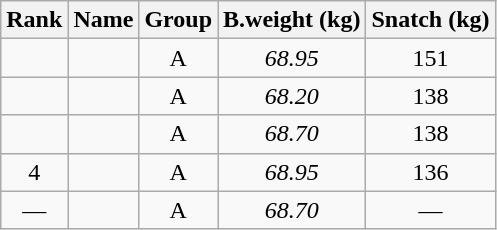<table class="wikitable sortable" style="text-align:center;">
<tr>
<th>Rank</th>
<th>Name</th>
<th>Group</th>
<th>B.weight (kg)</th>
<th>Snatch (kg)</th>
</tr>
<tr>
<td></td>
<td align=left></td>
<td>A</td>
<td><em>68.95</em></td>
<td>151</td>
</tr>
<tr>
<td></td>
<td align=left></td>
<td>A</td>
<td><em>68.20</em></td>
<td>138</td>
</tr>
<tr>
<td></td>
<td align=left></td>
<td>A</td>
<td><em>68.70</em></td>
<td>138</td>
</tr>
<tr>
<td>4</td>
<td align=left></td>
<td>A</td>
<td><em>68.95</em></td>
<td>136</td>
</tr>
<tr>
<td>—</td>
<td align=left></td>
<td>A</td>
<td><em>68.70</em></td>
<td>—</td>
</tr>
</table>
